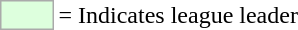<table>
<tr>
<td style="background:#DDFFDD; border:1px solid #aaa; width:2em;"></td>
<td>= Indicates league leader</td>
</tr>
</table>
